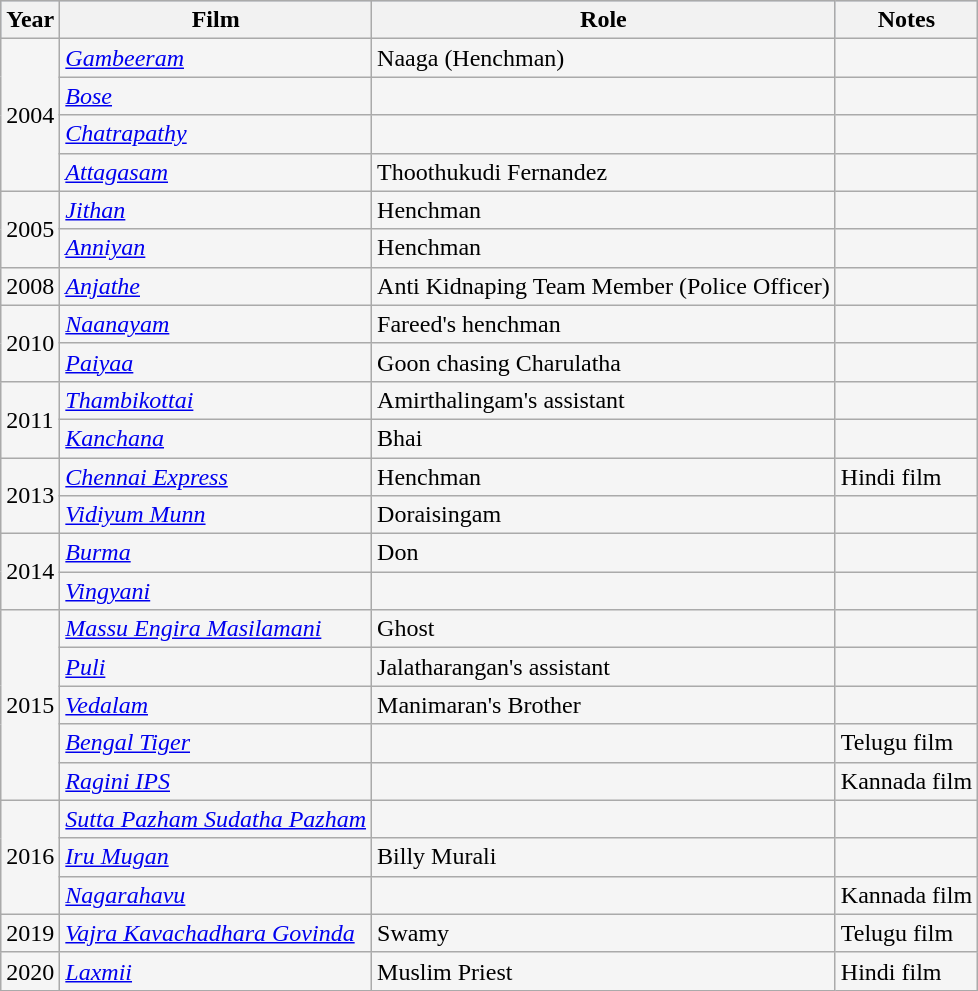<table class="wikitable sortable" style="background:#f5f5f5;">
<tr style="background:#B0C4DE;">
<th>Year</th>
<th>Film</th>
<th>Role</th>
<th class=unsortable>Notes</th>
</tr>
<tr>
<td rowspan="4">2004</td>
<td><em><a href='#'>Gambeeram</a></em></td>
<td>Naaga (Henchman)</td>
<td></td>
</tr>
<tr>
<td><em><a href='#'>Bose</a></em></td>
<td></td>
<td></td>
</tr>
<tr>
<td><em><a href='#'>Chatrapathy</a></em></td>
<td></td>
<td></td>
</tr>
<tr>
<td><em><a href='#'>Attagasam</a></em></td>
<td>Thoothukudi Fernandez</td>
<td></td>
</tr>
<tr>
<td rowspan="2">2005</td>
<td><em><a href='#'>Jithan</a></em></td>
<td>Henchman</td>
<td></td>
</tr>
<tr>
<td><em><a href='#'>Anniyan</a></em></td>
<td>Henchman</td>
<td></td>
</tr>
<tr>
<td rowspan="1">2008</td>
<td><em><a href='#'>Anjathe</a></em></td>
<td>Anti Kidnaping Team Member (Police Officer)</td>
<td></td>
</tr>
<tr>
<td rowspan="2">2010</td>
<td><em><a href='#'>Naanayam</a></em></td>
<td>Fareed's henchman</td>
<td></td>
</tr>
<tr>
<td><em><a href='#'>Paiyaa</a></em></td>
<td>Goon chasing Charulatha</td>
<td></td>
</tr>
<tr>
<td rowspan="2">2011</td>
<td><em><a href='#'>Thambikottai</a></em></td>
<td>Amirthalingam's assistant</td>
<td></td>
</tr>
<tr>
<td><em><a href='#'>Kanchana</a></em></td>
<td>Bhai</td>
<td></td>
</tr>
<tr>
<td rowspan="2">2013</td>
<td><em><a href='#'>Chennai Express</a></em></td>
<td>Henchman</td>
<td>Hindi film</td>
</tr>
<tr>
<td><em><a href='#'>Vidiyum Munn</a></em></td>
<td>Doraisingam</td>
<td></td>
</tr>
<tr>
<td rowspan="2">2014</td>
<td><em><a href='#'>Burma</a></em></td>
<td>Don</td>
<td></td>
</tr>
<tr>
<td><em><a href='#'>Vingyani</a></em></td>
<td></td>
<td></td>
</tr>
<tr>
<td rowspan="5">2015</td>
<td><em><a href='#'>Massu Engira Masilamani</a></em></td>
<td>Ghost</td>
<td></td>
</tr>
<tr>
<td><em><a href='#'>Puli</a></em></td>
<td>Jalatharangan's assistant</td>
<td></td>
</tr>
<tr>
<td><em><a href='#'>Vedalam</a></em></td>
<td>Manimaran's Brother</td>
<td></td>
</tr>
<tr>
<td><em><a href='#'>Bengal Tiger</a></em></td>
<td></td>
<td>Telugu film</td>
</tr>
<tr>
<td><em><a href='#'>Ragini IPS</a></em></td>
<td></td>
<td>Kannada film</td>
</tr>
<tr>
<td rowspan="3">2016</td>
<td><em><a href='#'>Sutta Pazham Sudatha Pazham</a></em></td>
<td></td>
<td></td>
</tr>
<tr>
<td><em><a href='#'>Iru Mugan</a></em></td>
<td>Billy Murali</td>
<td></td>
</tr>
<tr>
<td><em><a href='#'>Nagarahavu</a></em></td>
<td></td>
<td>Kannada film</td>
</tr>
<tr>
<td>2019</td>
<td><em><a href='#'>Vajra Kavachadhara Govinda</a></em></td>
<td>Swamy</td>
<td>Telugu film</td>
</tr>
<tr>
<td rowspan="1">2020</td>
<td><em><a href='#'>Laxmii</a></em></td>
<td>Muslim Priest</td>
<td>Hindi film</td>
</tr>
</table>
